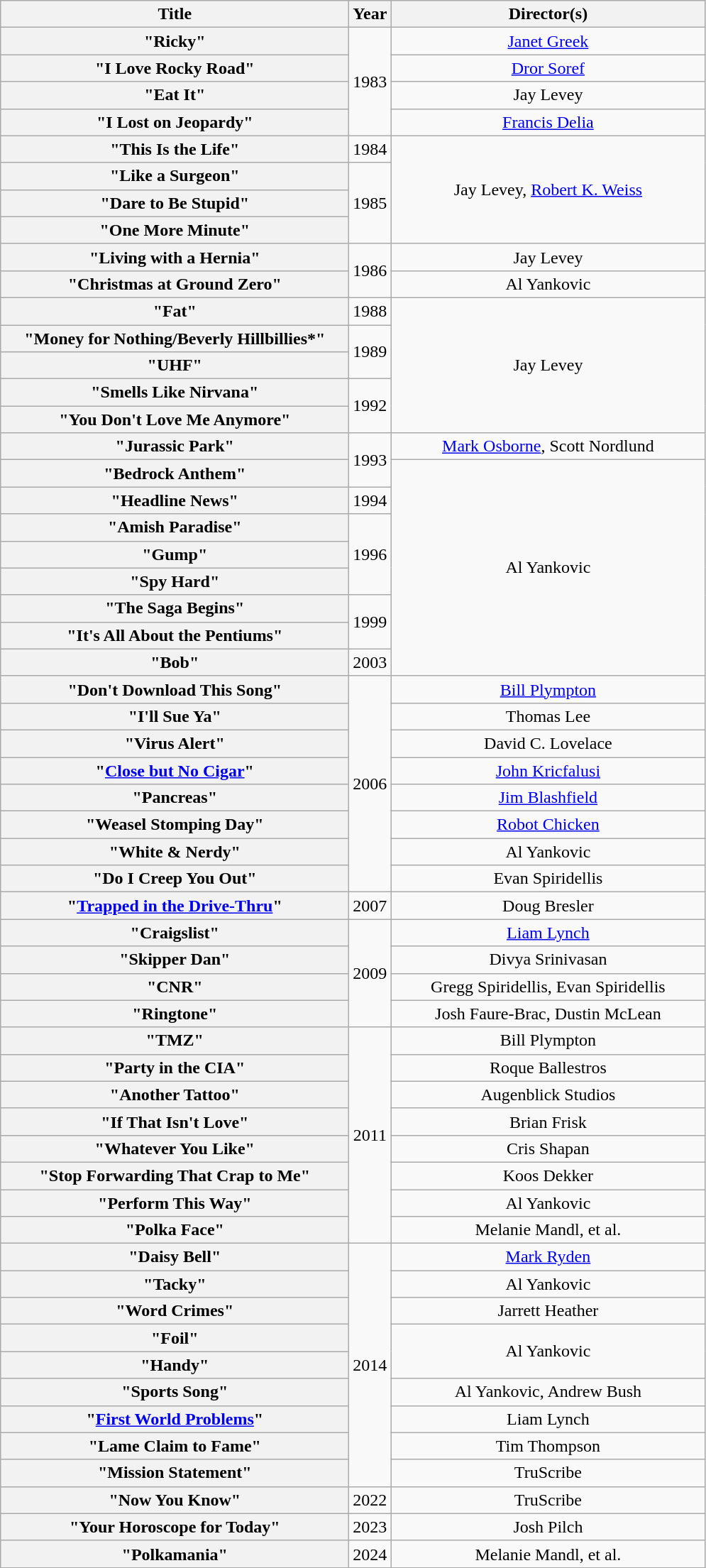<table class="wikitable plainrowheaders" style="text-align:center;">
<tr>
<th scope="col" style="width:20em;">Title</th>
<th scope="col">Year</th>
<th scope="col" style="width:18em;">Director(s)</th>
</tr>
<tr>
<th scope="row">"Ricky"</th>
<td rowspan="4">1983</td>
<td><a href='#'>Janet Greek</a></td>
</tr>
<tr>
<th scope="row">"I Love Rocky Road"</th>
<td><a href='#'>Dror Soref</a></td>
</tr>
<tr>
<th scope="row">"Eat It"</th>
<td>Jay Levey</td>
</tr>
<tr>
<th scope="row">"I Lost on Jeopardy"</th>
<td><a href='#'>Francis Delia</a></td>
</tr>
<tr>
<th scope="row">"This Is the Life"</th>
<td>1984</td>
<td rowspan="4">Jay Levey, <a href='#'>Robert K. Weiss</a></td>
</tr>
<tr>
<th scope="row">"Like a Surgeon"</th>
<td rowspan="3">1985</td>
</tr>
<tr>
<th scope="row">"Dare to Be Stupid"</th>
</tr>
<tr>
<th scope="row">"One More Minute"</th>
</tr>
<tr>
<th scope="row">"Living with a Hernia"</th>
<td rowspan="2">1986</td>
<td>Jay Levey</td>
</tr>
<tr>
<th scope="row">"Christmas at Ground Zero"</th>
<td>Al Yankovic</td>
</tr>
<tr>
<th scope="row">"Fat"</th>
<td>1988</td>
<td rowspan="5">Jay Levey</td>
</tr>
<tr>
<th scope="row">"Money for Nothing/Beverly Hillbillies*"</th>
<td rowspan="2">1989</td>
</tr>
<tr>
<th scope="row">"UHF"</th>
</tr>
<tr>
<th scope="row">"Smells Like Nirvana"</th>
<td rowspan="2">1992</td>
</tr>
<tr>
<th scope="row">"You Don't Love Me Anymore"</th>
</tr>
<tr>
<th scope="row">"Jurassic Park"</th>
<td rowspan="2">1993</td>
<td><a href='#'>Mark Osborne</a>, Scott Nordlund</td>
</tr>
<tr>
<th scope="row">"Bedrock Anthem"</th>
<td rowspan="8">Al Yankovic</td>
</tr>
<tr>
<th scope="row">"Headline News"</th>
<td>1994</td>
</tr>
<tr>
<th scope="row">"Amish Paradise"</th>
<td rowspan="3">1996</td>
</tr>
<tr>
<th scope="row">"Gump"</th>
</tr>
<tr>
<th scope="row">"Spy Hard"</th>
</tr>
<tr>
<th scope="row">"The Saga Begins"</th>
<td rowspan="2">1999</td>
</tr>
<tr>
<th scope="row">"It's All About the Pentiums"</th>
</tr>
<tr>
<th scope="row">"Bob"</th>
<td>2003</td>
</tr>
<tr>
<th scope="row">"Don't Download This Song"</th>
<td rowspan="8">2006</td>
<td><a href='#'>Bill Plympton</a></td>
</tr>
<tr>
<th scope="row">"I'll Sue Ya"</th>
<td>Thomas Lee</td>
</tr>
<tr>
<th scope="row">"Virus Alert"</th>
<td>David C. Lovelace</td>
</tr>
<tr>
<th scope="row">"<a href='#'>Close but No Cigar</a>"</th>
<td><a href='#'>John Kricfalusi</a></td>
</tr>
<tr>
<th scope="row">"Pancreas"</th>
<td><a href='#'>Jim Blashfield</a></td>
</tr>
<tr>
<th scope="row">"Weasel Stomping Day"</th>
<td><a href='#'>Robot Chicken</a></td>
</tr>
<tr>
<th scope="row">"White & Nerdy"</th>
<td>Al Yankovic</td>
</tr>
<tr>
<th scope="row">"Do I Creep You Out"</th>
<td>Evan Spiridellis</td>
</tr>
<tr>
<th scope="row">"<a href='#'>Trapped in the Drive-Thru</a>"</th>
<td>2007</td>
<td>Doug Bresler</td>
</tr>
<tr>
<th scope="row">"Craigslist"</th>
<td rowspan="4">2009</td>
<td><a href='#'>Liam Lynch</a></td>
</tr>
<tr>
<th scope="row">"Skipper Dan"</th>
<td>Divya Srinivasan</td>
</tr>
<tr>
<th scope="row">"CNR"</th>
<td>Gregg Spiridellis, Evan Spiridellis</td>
</tr>
<tr>
<th scope="row">"Ringtone"</th>
<td>Josh Faure-Brac, Dustin McLean</td>
</tr>
<tr>
<th scope="row">"TMZ"</th>
<td rowspan="8">2011</td>
<td>Bill Plympton</td>
</tr>
<tr>
<th scope="row">"Party in the CIA"</th>
<td>Roque Ballestros</td>
</tr>
<tr>
<th scope="row">"Another Tattoo"</th>
<td>Augenblick Studios</td>
</tr>
<tr>
<th scope="row">"If That Isn't Love"</th>
<td>Brian Frisk</td>
</tr>
<tr>
<th scope="row">"Whatever You Like"</th>
<td>Cris Shapan</td>
</tr>
<tr>
<th scope="row">"Stop Forwarding That Crap to Me"</th>
<td>Koos Dekker</td>
</tr>
<tr>
<th scope="row">"Perform This Way"</th>
<td>Al Yankovic</td>
</tr>
<tr>
<th scope="row">"Polka Face"</th>
<td>Melanie Mandl, et al.</td>
</tr>
<tr>
<th scope="row">"Daisy Bell"</th>
<td rowspan="9">2014</td>
<td><a href='#'>Mark Ryden</a></td>
</tr>
<tr>
<th scope="row">"Tacky"</th>
<td>Al Yankovic</td>
</tr>
<tr>
<th scope="row">"Word Crimes"</th>
<td>Jarrett Heather</td>
</tr>
<tr>
<th scope="row">"Foil"</th>
<td rowspan="2">Al Yankovic</td>
</tr>
<tr>
<th scope="row">"Handy"</th>
</tr>
<tr>
<th scope="row">"Sports Song"</th>
<td>Al Yankovic, Andrew Bush</td>
</tr>
<tr>
<th scope="row">"<a href='#'>First World Problems</a>"</th>
<td>Liam Lynch</td>
</tr>
<tr>
<th scope="row">"Lame Claim to Fame"</th>
<td>Tim Thompson</td>
</tr>
<tr>
<th scope="row">"Mission Statement"</th>
<td>TruScribe</td>
</tr>
<tr>
<th scope="row">"Now You Know"</th>
<td>2022</td>
<td>TruScribe</td>
</tr>
<tr>
<th scope="row">"Your Horoscope for Today"</th>
<td>2023</td>
<td>Josh Pilch</td>
</tr>
<tr>
<th scope="row">"Polkamania"</th>
<td>2024</td>
<td>Melanie Mandl, et al.</td>
</tr>
</table>
